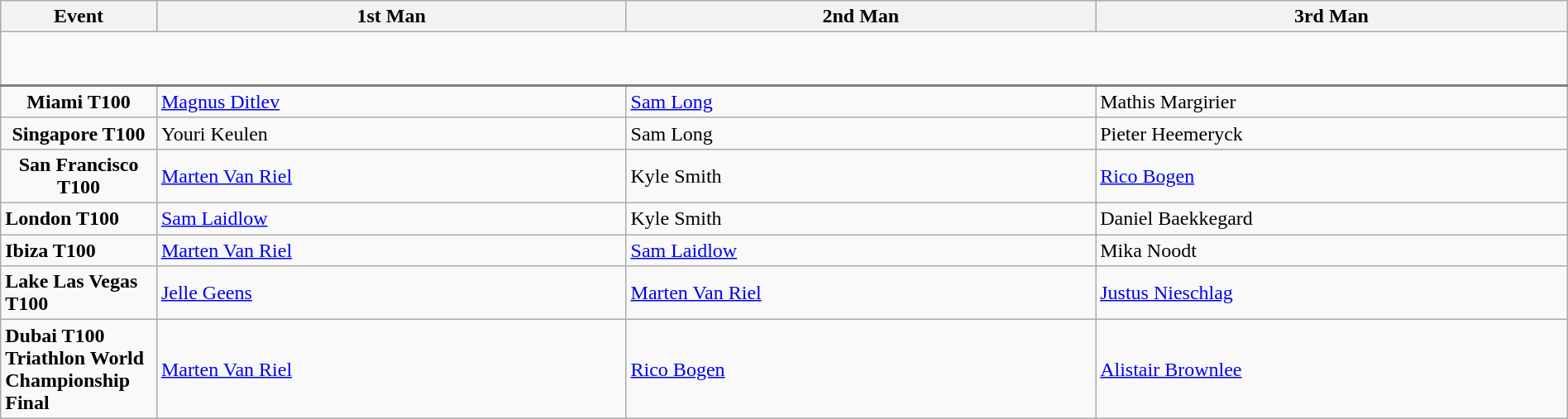<table class="wikitable sortable" style="width: 100%">
<tr>
<th width="120">Event</th>
<th width="400">1st Man</th>
<th width="400">2nd Man</th>
<th width="400">3rd Man</th>
</tr>
<tr style="height: 2.7em; border-bottom: 2px solid gray;">
</tr>
<tr>
<td style="text-align: center;"><strong>Miami T100</strong></td>
<td> <a href='#'>Magnus Ditlev</a></td>
<td> <a href='#'>Sam Long</a></td>
<td> Mathis Margirier</td>
</tr>
<tr>
<td style="text-align: center;"><strong>Singapore T100</strong></td>
<td> Youri Keulen</td>
<td> Sam Long</td>
<td> Pieter Heemeryck</td>
</tr>
<tr>
<td style="text-align: center;"><strong>San Francisco T100</strong></td>
<td> <a href='#'>Marten Van Riel</a></td>
<td> Kyle Smith</td>
<td> <a href='#'>Rico Bogen</a></td>
</tr>
<tr>
<td><strong>London T100</strong></td>
<td> <a href='#'>Sam Laidlow</a></td>
<td> Kyle Smith</td>
<td> Daniel Baekkegard</td>
</tr>
<tr>
<td><strong>Ibiza T100</strong></td>
<td> <a href='#'>Marten Van Riel</a></td>
<td> <a href='#'>Sam Laidlow</a></td>
<td> Mika Noodt</td>
</tr>
<tr>
<td><strong>Lake Las Vegas T100</strong></td>
<td> <a href='#'>Jelle Geens</a></td>
<td> <a href='#'>Marten Van Riel</a></td>
<td> <a href='#'>Justus Nieschlag</a></td>
</tr>
<tr>
<td><strong>Dubai T100 Triathlon World Championship Final</strong></td>
<td> <a href='#'>Marten Van Riel</a></td>
<td> <a href='#'>Rico Bogen</a></td>
<td> <a href='#'>Alistair Brownlee</a></td>
</tr>
</table>
